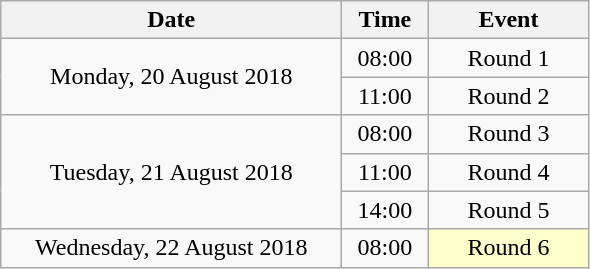<table class = "wikitable" style="text-align:center;">
<tr>
<th width=220>Date</th>
<th width=50>Time</th>
<th width=100>Event</th>
</tr>
<tr>
<td rowspan=2>Monday, 20 August 2018</td>
<td>08:00</td>
<td>Round 1</td>
</tr>
<tr>
<td>11:00</td>
<td>Round 2</td>
</tr>
<tr>
<td rowspan=3>Tuesday, 21 August 2018</td>
<td>08:00</td>
<td>Round 3</td>
</tr>
<tr>
<td>11:00</td>
<td>Round 4</td>
</tr>
<tr>
<td>14:00</td>
<td>Round 5</td>
</tr>
<tr>
<td>Wednesday, 22 August 2018</td>
<td>08:00</td>
<td bgcolor=ffffcc>Round 6</td>
</tr>
</table>
